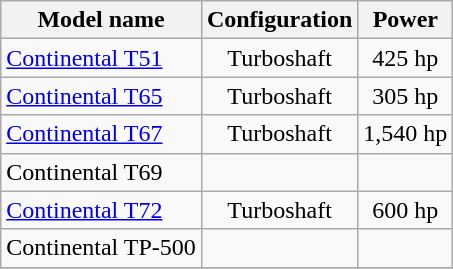<table class="wikitable sortable">
<tr>
<th>Model name</th>
<th>Configuration</th>
<th>Power</th>
</tr>
<tr>
<td align=left><a href='#'>Continental T51</a></td>
<td align=center>Turboshaft</td>
<td align=center>425 hp</td>
</tr>
<tr>
<td align=left><a href='#'>Continental T65</a></td>
<td align=center>Turboshaft</td>
<td align=center>305 hp</td>
</tr>
<tr>
<td align=left><a href='#'>Continental T67</a></td>
<td align=center>Turboshaft</td>
<td align=center>1,540 hp</td>
</tr>
<tr>
<td align=left>Continental T69</td>
<td align=center></td>
<td align=center></td>
</tr>
<tr>
<td align=left><a href='#'>Continental T72</a></td>
<td align=center>Turboshaft</td>
<td align=center>600 hp</td>
</tr>
<tr>
<td align=left>Continental TP-500</td>
<td align=center></td>
<td align=center></td>
</tr>
<tr>
</tr>
</table>
